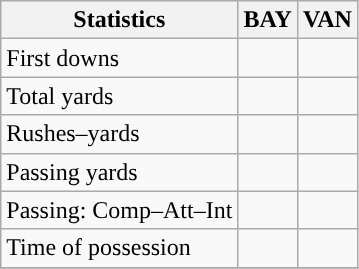<table class="wikitable" style="float: left;">
<tr>
<th>Statistics</th>
<th>BAY</th>
<th>VAN</th>
</tr>
<tr>
<td>First downs</td>
<td></td>
<td></td>
</tr>
<tr>
<td>Total yards</td>
<td></td>
<td></td>
</tr>
<tr>
<td>Rushes–yards</td>
<td></td>
<td></td>
</tr>
<tr>
<td>Passing yards</td>
<td></td>
<td></td>
</tr>
<tr>
<td>Passing: Comp–Att–Int</td>
<td></td>
<td></td>
</tr>
<tr>
<td>Time of possession</td>
<td></td>
<td></td>
</tr>
<tr>
</tr>
</table>
